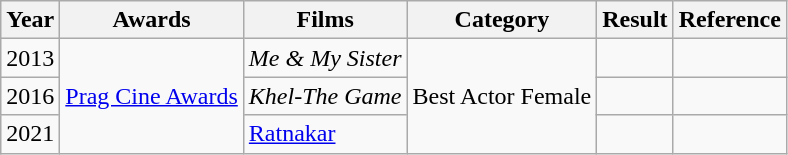<table class="wikitable">
<tr>
<th>Year</th>
<th>Awards</th>
<th>Films</th>
<th>Category</th>
<th>Result</th>
<th>Reference</th>
</tr>
<tr>
<td>2013</td>
<td rowspan="3"><a href='#'>Prag Cine Awards</a></td>
<td><em>Me & My Sister</em></td>
<td rowspan="3">Best Actor Female</td>
<td></td>
<td></td>
</tr>
<tr>
<td>2016</td>
<td><em>Khel-The Game</em></td>
<td></td>
<td></td>
</tr>
<tr>
<td>2021</td>
<td><a href='#'>Ratnakar</a></td>
<td></td>
<td></td>
</tr>
</table>
